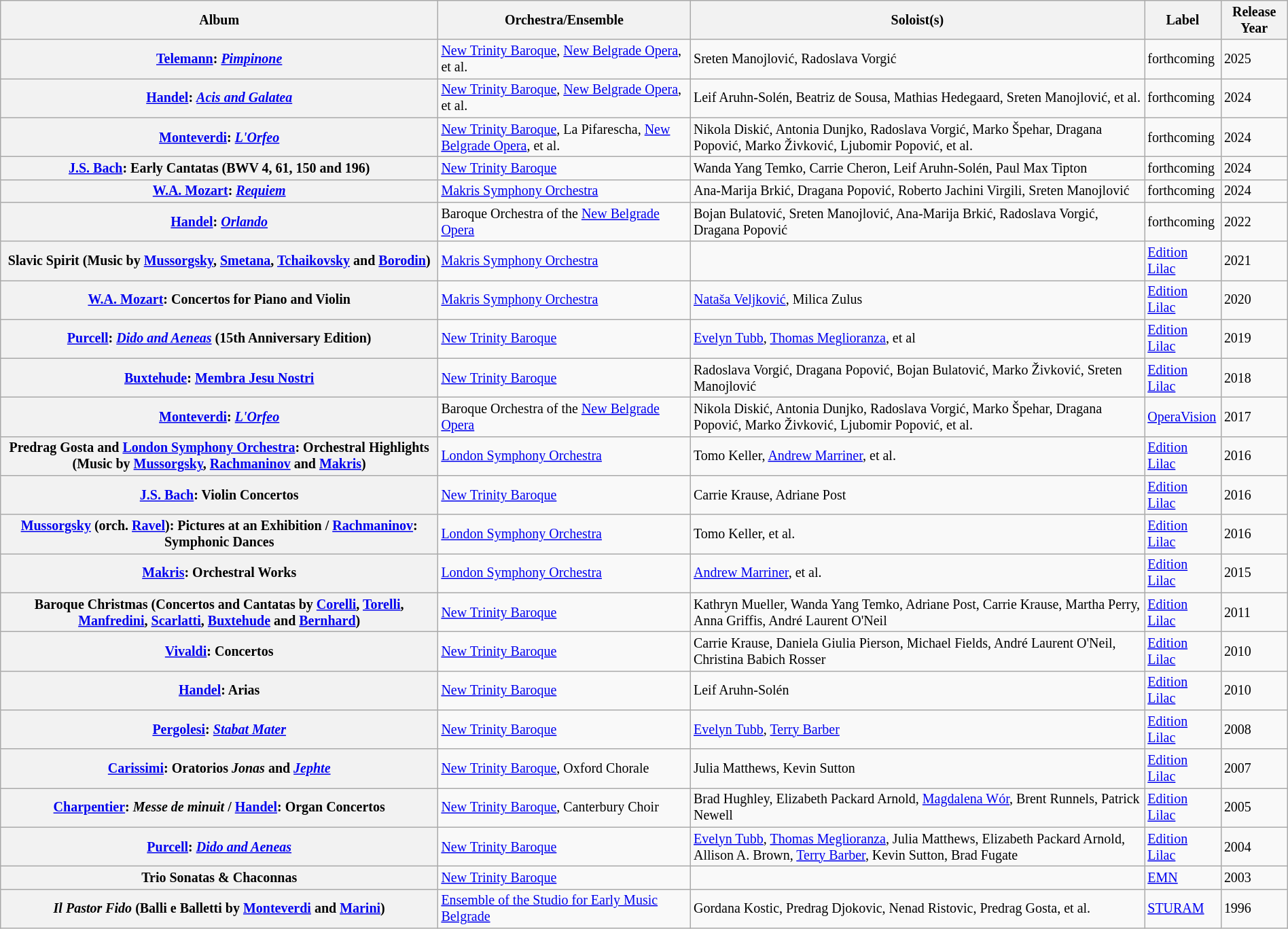<table class="wikitable sortable" style="font-size: smaller; text-align: left; width: 100%;">
<tr>
<th>Album</th>
<th>Orchestra/Ensemble</th>
<th>Soloist(s)</th>
<th>Label</th>
<th>Release Year</th>
</tr>
<tr>
<th><a href='#'>Telemann</a>: <em><a href='#'>Pimpinone</a></em></th>
<td><a href='#'>New Trinity Baroque</a>, <a href='#'>New Belgrade Opera</a>, et al.</td>
<td>Sreten Manojlović, Radoslava Vorgić</td>
<td>forthcoming</td>
<td>2025</td>
</tr>
<tr>
<th><a href='#'>Handel</a>: <em><a href='#'>Acis and Galatea</a></em></th>
<td><a href='#'>New Trinity Baroque</a>, <a href='#'>New Belgrade Opera</a>, et al.</td>
<td>Leif Aruhn-Solén, Beatriz de Sousa, Mathias Hedegaard, Sreten Manojlović, et al.</td>
<td>forthcoming</td>
<td>2024</td>
</tr>
<tr>
<th><a href='#'>Monteverdi</a>: <em><a href='#'>L'Orfeo</a></em></th>
<td><a href='#'>New Trinity Baroque</a>, La Pifarescha, <a href='#'>New Belgrade Opera</a>, et al.</td>
<td>Nikola Diskić, Antonia Dunjko, Radoslava Vorgić, Marko Špehar, Dragana Popović, Marko Živković, Ljubomir Popović, et al.</td>
<td>forthcoming</td>
<td>2024</td>
</tr>
<tr>
<th><a href='#'>J.S. Bach</a>: Early Cantatas (BWV 4, 61, 150 and 196)</th>
<td><a href='#'>New Trinity Baroque</a></td>
<td>Wanda Yang Temko, Carrie Cheron, Leif Aruhn-Solén, Paul Max Tipton</td>
<td>forthcoming</td>
<td>2024</td>
</tr>
<tr>
<th><a href='#'>W.A. Mozart</a>: <em><a href='#'>Requiem</a></em></th>
<td><a href='#'>Makris Symphony Orchestra</a></td>
<td>Ana-Marija Brkić, Dragana Popović, Roberto Jachini Virgili, Sreten Manojlović</td>
<td>forthcoming</td>
<td>2024</td>
</tr>
<tr>
<th><a href='#'>Handel</a>: <em><a href='#'>Orlando</a></em></th>
<td>Baroque Orchestra of the <a href='#'>New Belgrade Opera</a></td>
<td>Bojan Bulatović, Sreten Manojlović, Ana-Marija Brkić, Radoslava Vorgić, Dragana Popović</td>
<td>forthcoming</td>
<td>2022</td>
</tr>
<tr>
<th>Slavic Spirit (Music by <a href='#'>Mussorgsky</a>, <a href='#'>Smetana</a>, <a href='#'>Tchaikovsky</a> and <a href='#'>Borodin</a>)</th>
<td><a href='#'>Makris Symphony Orchestra</a></td>
<td></td>
<td><a href='#'>Edition Lilac</a></td>
<td>2021</td>
</tr>
<tr>
<th><a href='#'>W.A. Mozart</a>: Concertos for Piano and Violin</th>
<td><a href='#'>Makris Symphony Orchestra</a></td>
<td><a href='#'>Nataša Veljković</a>, Milica Zulus</td>
<td><a href='#'>Edition Lilac</a></td>
<td>2020</td>
</tr>
<tr>
<th><a href='#'>Purcell</a>: <em><a href='#'>Dido and Aeneas</a></em> (15th Anniversary Edition)</th>
<td><a href='#'>New Trinity Baroque</a></td>
<td><a href='#'>Evelyn Tubb</a>, <a href='#'>Thomas Meglioranza</a>, et al</td>
<td><a href='#'>Edition Lilac</a></td>
<td>2019</td>
</tr>
<tr>
<th><a href='#'>Buxtehude</a>: <a href='#'>Membra Jesu Nostri</a></th>
<td><a href='#'>New Trinity Baroque</a></td>
<td>Radoslava Vorgić, Dragana Popović, Bojan Bulatović, Marko Živković, Sreten Manojlović</td>
<td><a href='#'>Edition Lilac</a></td>
<td>2018</td>
</tr>
<tr>
<th><a href='#'>Monteverdi</a>: <em><a href='#'>L'Orfeo</a></em></th>
<td>Baroque Orchestra of the <a href='#'>New Belgrade Opera</a></td>
<td>Nikola Diskić, Antonia Dunjko, Radoslava Vorgić, Marko Špehar, Dragana Popović, Marko Živković, Ljubomir Popović, et al.</td>
<td><a href='#'>OperaVision</a></td>
<td>2017</td>
</tr>
<tr>
<th>Predrag Gosta and <a href='#'>London Symphony Orchestra</a>: Orchestral Highlights (Music by <a href='#'>Mussorgsky</a>, <a href='#'>Rachmaninov</a> and <a href='#'>Makris</a>)</th>
<td><a href='#'>London Symphony Orchestra</a></td>
<td>Tomo Keller, <a href='#'>Andrew Marriner</a>, et al.</td>
<td><a href='#'>Edition Lilac</a></td>
<td>2016</td>
</tr>
<tr>
<th><a href='#'>J.S. Bach</a>: Violin Concertos</th>
<td><a href='#'>New Trinity Baroque</a></td>
<td>Carrie Krause, Adriane Post</td>
<td><a href='#'>Edition Lilac</a></td>
<td>2016</td>
</tr>
<tr>
<th><a href='#'>Mussorgsky</a> (orch. <a href='#'>Ravel</a>): Pictures at an Exhibition / <a href='#'>Rachmaninov</a>: Symphonic Dances</th>
<td><a href='#'>London Symphony Orchestra</a></td>
<td>Tomo Keller, et al.</td>
<td><a href='#'>Edition Lilac</a></td>
<td>2016</td>
</tr>
<tr>
<th><a href='#'>Makris</a>: Orchestral Works</th>
<td><a href='#'>London Symphony Orchestra</a></td>
<td><a href='#'>Andrew Marriner</a>, et al.</td>
<td><a href='#'>Edition Lilac</a></td>
<td>2015</td>
</tr>
<tr>
<th>Baroque Christmas (Concertos and Cantatas by <a href='#'>Corelli</a>, <a href='#'>Torelli</a>, <a href='#'>Manfredini</a>, <a href='#'>Scarlatti</a>, <a href='#'>Buxtehude</a> and <a href='#'>Bernhard</a>)</th>
<td><a href='#'>New Trinity Baroque</a></td>
<td>Kathryn Mueller, Wanda Yang Temko, Adriane Post, Carrie Krause, Martha Perry, Anna Griffis, André Laurent O'Neil</td>
<td><a href='#'>Edition Lilac</a></td>
<td>2011</td>
</tr>
<tr>
<th><a href='#'>Vivaldi</a>: Concertos</th>
<td><a href='#'>New Trinity Baroque</a></td>
<td>Carrie Krause, Daniela Giulia Pierson, Michael Fields, André Laurent O'Neil, Christina Babich Rosser</td>
<td><a href='#'>Edition Lilac</a></td>
<td>2010</td>
</tr>
<tr>
<th><a href='#'>Handel</a>: Arias</th>
<td><a href='#'>New Trinity Baroque</a></td>
<td>Leif Aruhn-Solén</td>
<td><a href='#'>Edition Lilac</a></td>
<td>2010</td>
</tr>
<tr>
<th><a href='#'>Pergolesi</a>: <em><a href='#'>Stabat Mater</a></em></th>
<td><a href='#'>New Trinity Baroque</a></td>
<td><a href='#'>Evelyn Tubb</a>, <a href='#'>Terry Barber</a></td>
<td><a href='#'>Edition Lilac</a></td>
<td>2008</td>
</tr>
<tr>
<th><a href='#'>Carissimi</a>: Oratorios <em>Jonas</em> and <em><a href='#'>Jephte</a></em></th>
<td><a href='#'>New Trinity Baroque</a>, Oxford Chorale</td>
<td>Julia Matthews, Kevin Sutton</td>
<td><a href='#'>Edition Lilac</a></td>
<td>2007</td>
</tr>
<tr>
<th><a href='#'>Charpentier</a>: <em>Messe de minuit</em> / <a href='#'>Handel</a>: Organ Concertos</th>
<td><a href='#'>New Trinity Baroque</a>, Canterbury Choir</td>
<td>Brad Hughley, Elizabeth Packard Arnold, <a href='#'>Magdalena Wór</a>, Brent Runnels, Patrick Newell</td>
<td><a href='#'>Edition Lilac</a></td>
<td>2005</td>
</tr>
<tr>
<th><a href='#'>Purcell</a>: <em><a href='#'>Dido and Aeneas</a></em></th>
<td><a href='#'>New Trinity Baroque</a></td>
<td><a href='#'>Evelyn Tubb</a>, <a href='#'>Thomas Meglioranza</a>, Julia Matthews, Elizabeth Packard Arnold, Allison A. Brown, <a href='#'>Terry Barber</a>, Kevin Sutton, Brad Fugate</td>
<td><a href='#'>Edition Lilac</a></td>
<td>2004</td>
</tr>
<tr>
<th>Trio Sonatas & Chaconnas</th>
<td><a href='#'>New Trinity Baroque</a></td>
<td></td>
<td><a href='#'>EMN</a></td>
<td>2003</td>
</tr>
<tr>
<th><em>Il Pastor Fido</em> (Balli e Balletti by <a href='#'>Monteverdi</a> and <a href='#'>Marini</a>)</th>
<td><a href='#'>Ensemble of the Studio for Early Music Belgrade</a></td>
<td>Gordana Kostic, Predrag Djokovic, Nenad Ristovic, Predrag Gosta, et al.</td>
<td><a href='#'>STURAM</a></td>
<td>1996</td>
</tr>
</table>
